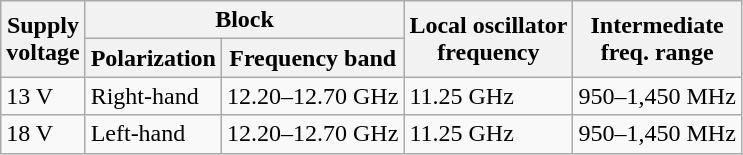<table class="wikitable">
<tr>
<th rowspan=2>Supply <br>voltage</th>
<th colspan=2>Block</th>
<th rowspan=2>Local oscillator <br>frequency</th>
<th rowspan=2>Intermediate <br>freq. range</th>
</tr>
<tr>
<th>Polarization</th>
<th>Frequency band</th>
</tr>
<tr>
<td>13 V</td>
<td>Right-hand</td>
<td>12.20–12.70 GHz</td>
<td>11.25 GHz</td>
<td>950–1,450 MHz</td>
</tr>
<tr>
<td>18 V</td>
<td>Left-hand</td>
<td>12.20–12.70 GHz</td>
<td>11.25 GHz</td>
<td>950–1,450 MHz</td>
</tr>
</table>
